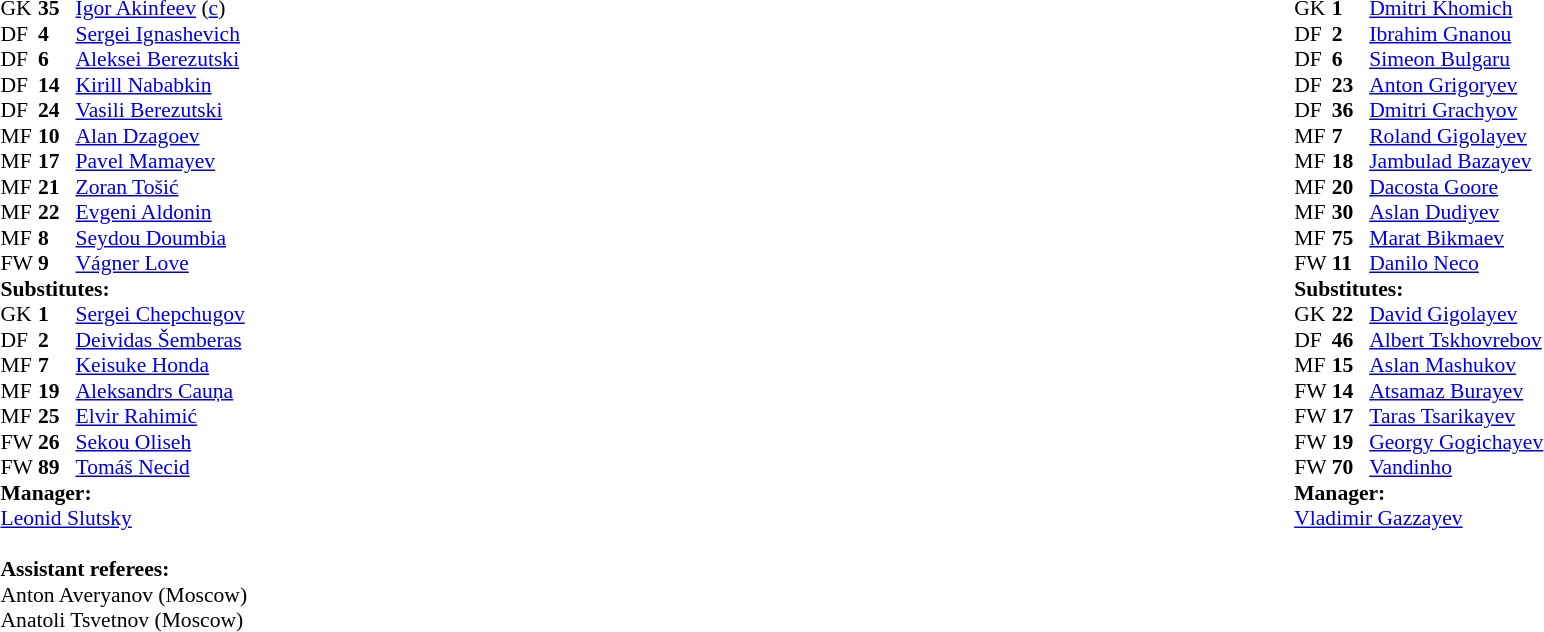<table width="100%">
<tr>
<td valign="top" width="50%"><br><table style="font-size: 90%" cellspacing="0" cellpadding="0">
<tr>
<td colspan="4"></td>
</tr>
<tr>
<th width=25></th>
<th width=25></th>
</tr>
<tr>
<td>GK</td>
<td><strong>35</strong></td>
<td> <a href='#'>Igor Akinfeev</a> (<a href='#'>c</a>)</td>
</tr>
<tr>
<td>DF</td>
<td><strong>4</strong></td>
<td> <a href='#'>Sergei Ignashevich</a></td>
<td></td>
</tr>
<tr>
<td>DF</td>
<td><strong>6</strong></td>
<td> <a href='#'>Aleksei Berezutski</a></td>
</tr>
<tr>
<td>DF</td>
<td><strong>14</strong></td>
<td> <a href='#'>Kirill Nababkin</a></td>
</tr>
<tr>
<td>DF</td>
<td><strong>24</strong></td>
<td> <a href='#'>Vasili Berezutski</a></td>
</tr>
<tr>
<td>MF</td>
<td><strong>10</strong></td>
<td> <a href='#'>Alan Dzagoev</a></td>
<td></td>
</tr>
<tr>
<td>MF</td>
<td><strong>17</strong></td>
<td> <a href='#'>Pavel Mamayev</a></td>
<td></td>
</tr>
<tr>
<td>MF</td>
<td><strong>21</strong></td>
<td> <a href='#'>Zoran Tošić</a></td>
<td></td>
</tr>
<tr>
<td>MF</td>
<td><strong>22</strong></td>
<td> <a href='#'>Evgeni Aldonin</a></td>
<td></td>
</tr>
<tr>
<td>MF</td>
<td><strong>8</strong></td>
<td> <a href='#'>Seydou Doumbia</a></td>
</tr>
<tr>
<td>FW</td>
<td><strong>9</strong></td>
<td> <a href='#'>Vágner Love</a></td>
</tr>
<tr>
<td colspan=3><strong>Substitutes:</strong></td>
</tr>
<tr>
<td>GK</td>
<td><strong>1</strong></td>
<td> <a href='#'>Sergei Chepchugov</a></td>
</tr>
<tr>
<td>DF</td>
<td><strong>2</strong></td>
<td> <a href='#'>Deividas Šemberas</a></td>
<td></td>
</tr>
<tr>
<td>MF</td>
<td><strong>7</strong></td>
<td> <a href='#'>Keisuke Honda</a></td>
<td></td>
</tr>
<tr>
<td>MF</td>
<td><strong>19</strong></td>
<td> <a href='#'>Aleksandrs Cauņa</a></td>
</tr>
<tr>
<td>MF</td>
<td><strong>25</strong></td>
<td> <a href='#'>Elvir Rahimić</a></td>
</tr>
<tr>
<td>FW</td>
<td><strong>26</strong></td>
<td> <a href='#'>Sekou Oliseh</a></td>
</tr>
<tr>
<td>FW</td>
<td><strong>89</strong></td>
<td> <a href='#'>Tomáš Necid</a></td>
<td></td>
</tr>
<tr>
<td colspan=3><strong>Manager:</strong></td>
</tr>
<tr>
<td colspan=4> <a href='#'>Leonid Slutsky</a><br><br><strong>Assistant referees:</strong><br>Anton Averyanov (Moscow)<br>Anatoli Tsvetnov (Moscow)</td>
</tr>
</table>
</td>
<td></td>
<td valign="top" width="50%"><br><table style="font-size: 90%" cellspacing="0" cellpadding="0" align=center>
<tr>
<td colspan="4"></td>
</tr>
<tr>
<th width=25></th>
<th width=25></th>
</tr>
<tr>
<td>GK</td>
<td><strong>1</strong></td>
<td> <a href='#'>Dmitri Khomich</a></td>
</tr>
<tr>
<td>DF</td>
<td><strong>2</strong></td>
<td> <a href='#'>Ibrahim Gnanou</a></td>
<td></td>
</tr>
<tr>
<td>DF</td>
<td><strong>6</strong></td>
<td> <a href='#'>Simeon Bulgaru</a></td>
<td></td>
</tr>
<tr>
<td>DF</td>
<td><strong>23</strong></td>
<td> <a href='#'>Anton Grigoryev</a></td>
<td></td>
</tr>
<tr>
<td>DF</td>
<td><strong>36</strong></td>
<td> <a href='#'>Dmitri Grachyov</a></td>
<td></td>
</tr>
<tr>
<td>MF</td>
<td><strong>7</strong></td>
<td> <a href='#'>Roland Gigolayev</a></td>
<td></td>
<td></td>
</tr>
<tr>
<td>MF</td>
<td><strong>18</strong></td>
<td> <a href='#'>Jambulad Bazayev</a></td>
<td></td>
<td></td>
</tr>
<tr>
<td>MF</td>
<td><strong>20</strong></td>
<td> <a href='#'>Dacosta Goore</a></td>
<td></td>
</tr>
<tr>
<td>MF</td>
<td><strong>30</strong></td>
<td> <a href='#'>Aslan Dudiyev</a></td>
</tr>
<tr>
<td>MF</td>
<td><strong>75</strong></td>
<td> <a href='#'>Marat Bikmaev</a></td>
</tr>
<tr>
<td>FW</td>
<td><strong>11</strong></td>
<td> <a href='#'>Danilo Neco</a></td>
</tr>
<tr>
<td colspan=3><strong>Substitutes:</strong></td>
</tr>
<tr>
<td>GK</td>
<td><strong>22</strong></td>
<td> <a href='#'>David Gigolayev</a></td>
</tr>
<tr>
<td>DF</td>
<td><strong>46</strong></td>
<td> <a href='#'>Albert Tskhovrebov</a></td>
</tr>
<tr>
<td>MF</td>
<td><strong>15</strong></td>
<td> <a href='#'>Aslan Mashukov</a></td>
</tr>
<tr>
<td>FW</td>
<td><strong>14</strong></td>
<td> <a href='#'>Atsamaz Burayev</a></td>
<td></td>
</tr>
<tr>
<td>FW</td>
<td><strong>17</strong></td>
<td> <a href='#'>Taras Tsarikayev</a></td>
<td></td>
</tr>
<tr>
<td>FW</td>
<td><strong>19</strong></td>
<td> <a href='#'>Georgy Gogichayev</a></td>
<td></td>
</tr>
<tr>
<td>FW</td>
<td><strong>70</strong></td>
<td> <a href='#'>Vandinho</a></td>
</tr>
<tr>
<td colspan=3><strong>Manager:</strong></td>
</tr>
<tr>
<td colspan=4> <a href='#'>Vladimir Gazzayev</a></td>
</tr>
<tr>
</tr>
</table>
</td>
</tr>
</table>
